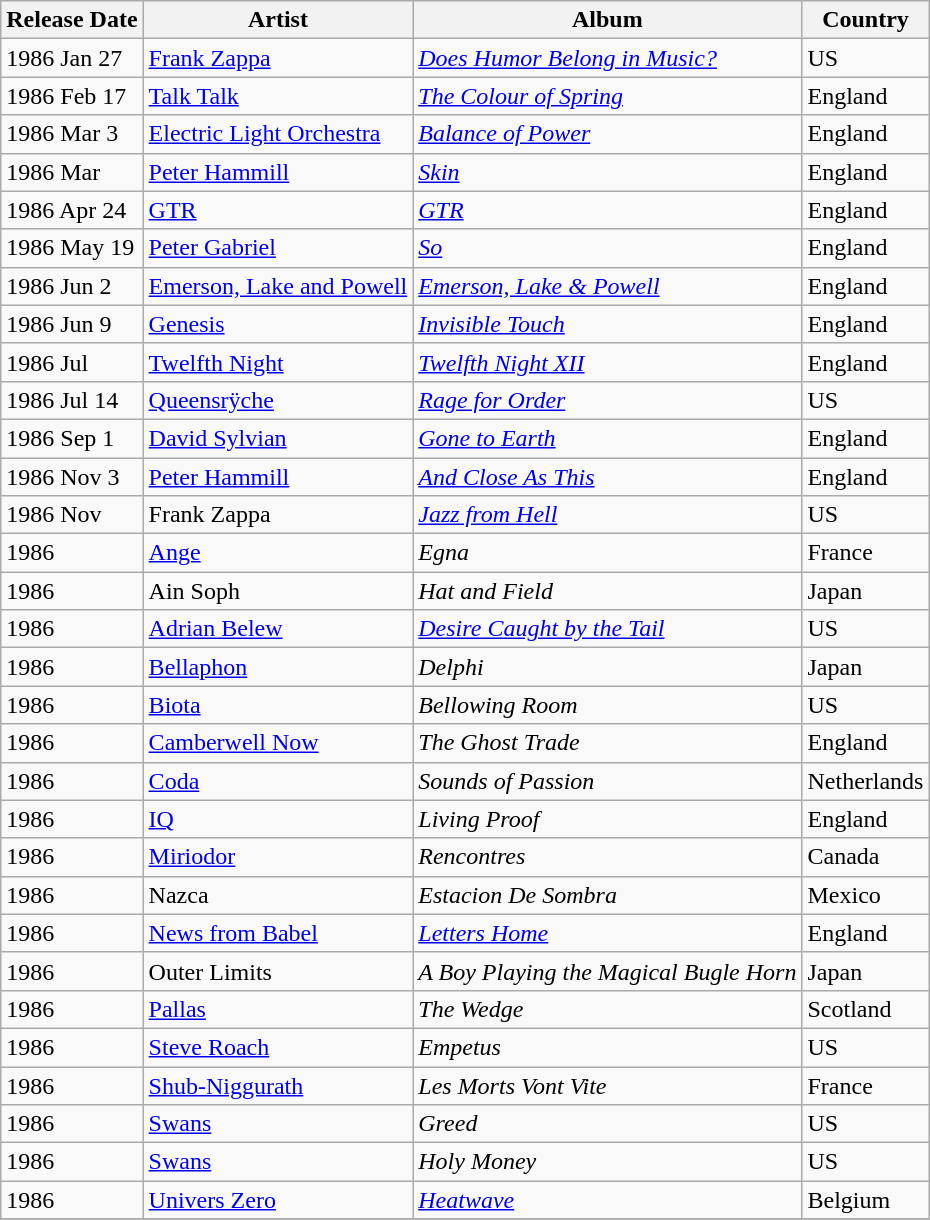<table class="wikitable">
<tr>
<th align=center>Release Date</th>
<th align=center>Artist</th>
<th align=center>Album</th>
<th align=center>Country</th>
</tr>
<tr>
<td>1986 Jan 27</td>
<td><a href='#'>Frank Zappa</a></td>
<td><em><a href='#'>Does Humor Belong in Music?</a></em></td>
<td>US</td>
</tr>
<tr>
<td>1986 Feb 17</td>
<td><a href='#'>Talk Talk</a></td>
<td><em><a href='#'>The Colour of Spring</a></em></td>
<td>England</td>
</tr>
<tr>
<td>1986 Mar 3</td>
<td><a href='#'>Electric Light Orchestra</a></td>
<td><em><a href='#'>Balance of Power</a></em></td>
<td>England</td>
</tr>
<tr>
<td>1986 Mar</td>
<td><a href='#'>Peter Hammill</a></td>
<td><em><a href='#'>Skin</a></em></td>
<td>England</td>
</tr>
<tr>
<td>1986 Apr 24</td>
<td><a href='#'>GTR</a></td>
<td><em><a href='#'>GTR</a></em></td>
<td>England</td>
</tr>
<tr>
<td>1986 May 19</td>
<td><a href='#'>Peter Gabriel</a></td>
<td><em><a href='#'>So</a></em></td>
<td>England</td>
</tr>
<tr>
<td>1986 Jun 2</td>
<td><a href='#'>Emerson, Lake and Powell</a></td>
<td><em><a href='#'>Emerson, Lake & Powell</a></em></td>
<td>England</td>
</tr>
<tr>
<td>1986 Jun 9</td>
<td><a href='#'>Genesis</a></td>
<td><em><a href='#'>Invisible Touch</a></em></td>
<td>England</td>
</tr>
<tr>
<td>1986 Jul</td>
<td><a href='#'>Twelfth Night</a></td>
<td><em><a href='#'>Twelfth Night XII</a></em></td>
<td>England</td>
</tr>
<tr>
<td>1986 Jul 14</td>
<td><a href='#'>Queensrÿche</a></td>
<td><em><a href='#'>Rage for Order</a></em></td>
<td>US</td>
</tr>
<tr>
<td>1986 Sep 1</td>
<td><a href='#'>David Sylvian</a></td>
<td><em><a href='#'>Gone to Earth</a></em></td>
<td>England</td>
</tr>
<tr>
<td>1986 Nov 3</td>
<td><a href='#'>Peter Hammill</a></td>
<td><em><a href='#'>And Close As This</a></em></td>
<td>England</td>
</tr>
<tr>
<td>1986 Nov</td>
<td>Frank Zappa</td>
<td><em><a href='#'>Jazz from Hell</a></em></td>
<td>US</td>
</tr>
<tr>
<td>1986</td>
<td><a href='#'>Ange</a></td>
<td><em>Egna</em></td>
<td>France</td>
</tr>
<tr>
<td>1986</td>
<td>Ain Soph</td>
<td><em>Hat and Field</em></td>
<td>Japan</td>
</tr>
<tr>
<td>1986</td>
<td><a href='#'>Adrian Belew</a></td>
<td><em><a href='#'>Desire Caught by the Tail</a></em></td>
<td>US</td>
</tr>
<tr>
<td>1986</td>
<td><a href='#'>Bellaphon</a></td>
<td><em>Delphi</em></td>
<td>Japan</td>
</tr>
<tr>
<td>1986</td>
<td><a href='#'>Biota</a></td>
<td><em>Bellowing Room</em></td>
<td>US</td>
</tr>
<tr>
<td>1986</td>
<td><a href='#'>Camberwell Now</a></td>
<td><em>The Ghost Trade</em></td>
<td>England</td>
</tr>
<tr>
<td>1986</td>
<td><a href='#'>Coda</a></td>
<td><em>Sounds of Passion</em></td>
<td>Netherlands</td>
</tr>
<tr>
<td>1986</td>
<td><a href='#'>IQ</a></td>
<td><em>Living Proof</em></td>
<td>England</td>
</tr>
<tr>
<td>1986</td>
<td><a href='#'>Miriodor</a></td>
<td><em>Rencontres</em></td>
<td>Canada</td>
</tr>
<tr>
<td>1986</td>
<td>Nazca</td>
<td><em>Estacion De Sombra</em></td>
<td>Mexico</td>
</tr>
<tr>
<td>1986</td>
<td><a href='#'>News from Babel</a></td>
<td><em><a href='#'>Letters Home</a></em></td>
<td>England</td>
</tr>
<tr>
<td>1986</td>
<td>Outer Limits</td>
<td><em>A Boy Playing the Magical Bugle Horn</em></td>
<td>Japan</td>
</tr>
<tr>
<td>1986</td>
<td><a href='#'>Pallas</a></td>
<td><em>The Wedge</em></td>
<td>Scotland</td>
</tr>
<tr>
<td>1986</td>
<td><a href='#'>Steve Roach</a></td>
<td><em>Empetus</em></td>
<td>US</td>
</tr>
<tr>
<td>1986</td>
<td><a href='#'>Shub-Niggurath</a></td>
<td><em>Les Morts Vont Vite</em></td>
<td>France</td>
</tr>
<tr>
<td>1986</td>
<td><a href='#'>Swans</a></td>
<td><em>Greed</em></td>
<td>US</td>
</tr>
<tr>
<td>1986</td>
<td><a href='#'>Swans</a></td>
<td><em>Holy Money</em></td>
<td>US</td>
</tr>
<tr>
<td>1986</td>
<td><a href='#'>Univers Zero</a></td>
<td><em><a href='#'>Heatwave</a></em></td>
<td>Belgium</td>
</tr>
<tr>
</tr>
</table>
